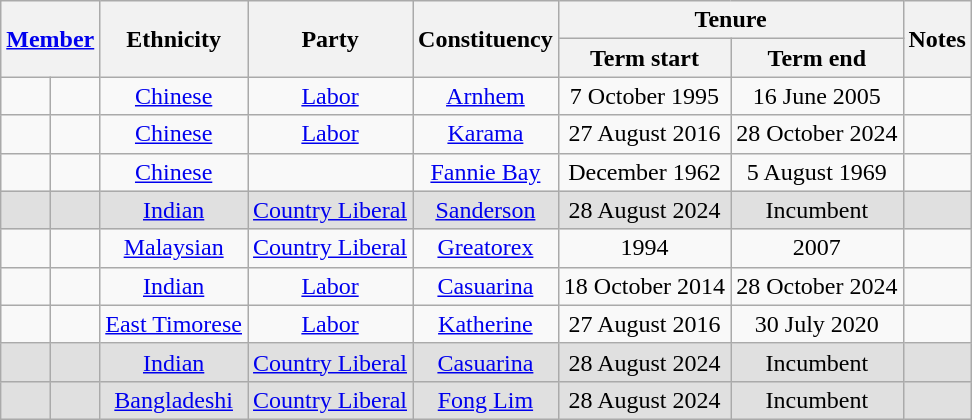<table class="wikitable sortable plainrowheaders" style="text-align: center;">
<tr>
<th colspan="2" rowspan="2" class="unsortable"><a href='#'>Member</a></th>
<th rowspan="2">Ethnicity</th>
<th rowspan="2">Party</th>
<th rowspan="2">Constituency</th>
<th colspan="2">Tenure</th>
<th rowspan="2">Notes</th>
</tr>
<tr>
<th>Term start</th>
<th>Term end</th>
</tr>
<tr>
<td></td>
<td><strong></strong><br></td>
<td><a href='#'>Chinese</a></td>
<td><a href='#'>Labor</a></td>
<td><a href='#'>Arnhem</a></td>
<td>7 October 1995</td>
<td>16 June 2005</td>
<td></td>
</tr>
<tr>
<td></td>
<td><strong></strong><br></td>
<td><a href='#'>Chinese</a></td>
<td><a href='#'>Labor</a></td>
<td><a href='#'>Karama</a></td>
<td>27 August 2016</td>
<td>28 October 2024</td>
<td></td>
</tr>
<tr>
<td></td>
<td><strong></strong><br></td>
<td><a href='#'>Chinese</a></td>
<td></td>
<td><a href='#'>Fannie Bay</a></td>
<td>December 1962</td>
<td>5 August 1969</td>
<td></td>
</tr>
<tr style="background:#e0e0e0">
<td></td>
<td><strong></strong></td>
<td><a href='#'>Indian</a></td>
<td><a href='#'>Country Liberal</a></td>
<td><a href='#'>Sanderson</a></td>
<td>28 August 2024</td>
<td>Incumbent</td>
<td></td>
</tr>
<tr>
<td></td>
<td><strong></strong><br></td>
<td><a href='#'>Malaysian</a></td>
<td><a href='#'>Country Liberal</a></td>
<td><a href='#'>Greatorex</a></td>
<td>1994</td>
<td>2007</td>
<td></td>
</tr>
<tr>
<td></td>
<td><strong></strong><br></td>
<td><a href='#'>Indian</a></td>
<td><a href='#'>Labor</a></td>
<td><a href='#'>Casuarina</a></td>
<td>18 October 2014</td>
<td>28 October 2024</td>
<td></td>
</tr>
<tr>
<td></td>
<td><strong></strong><br></td>
<td><a href='#'>East Timorese</a></td>
<td><a href='#'>Labor</a></td>
<td><a href='#'>Katherine</a></td>
<td>27 August 2016</td>
<td>30 July 2020</td>
<td></td>
</tr>
<tr style="background:#e0e0e0">
<td></td>
<td><strong></strong></td>
<td><a href='#'>Indian</a></td>
<td><a href='#'>Country Liberal</a></td>
<td><a href='#'>Casuarina</a></td>
<td>28 August 2024</td>
<td>Incumbent</td>
<td></td>
</tr>
<tr style="background:#e0e0e0">
<td></td>
<td><strong></strong></td>
<td><a href='#'>Bangladeshi</a></td>
<td><a href='#'>Country Liberal</a></td>
<td><a href='#'>Fong Lim</a></td>
<td>28 August 2024</td>
<td>Incumbent</td>
<td></td>
</tr>
</table>
